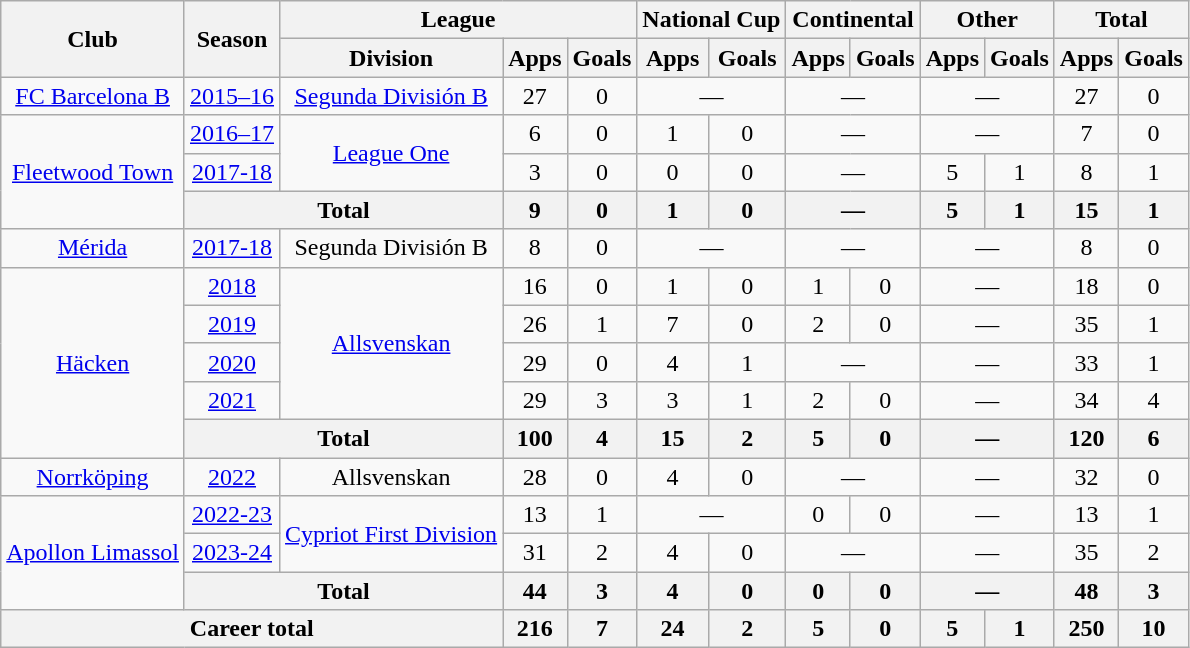<table class="wikitable" style="text-align:center;">
<tr>
<th rowspan="2">Club</th>
<th rowspan="2">Season</th>
<th colspan="3">League</th>
<th colspan="2">National Cup</th>
<th colspan="2">Continental</th>
<th colspan="2">Other</th>
<th colspan="2">Total</th>
</tr>
<tr>
<th>Division</th>
<th>Apps</th>
<th>Goals</th>
<th>Apps</th>
<th>Goals</th>
<th>Apps</th>
<th>Goals</th>
<th>Apps</th>
<th>Goals</th>
<th>Apps</th>
<th>Goals</th>
</tr>
<tr>
<td><a href='#'>FC Barcelona B</a></td>
<td><a href='#'>2015–16</a></td>
<td><a href='#'>Segunda División B</a></td>
<td>27</td>
<td>0</td>
<td colspan="2">—</td>
<td colspan="2">—</td>
<td colspan="2">—</td>
<td>27</td>
<td>0</td>
</tr>
<tr>
<td rowspan="3"><a href='#'>Fleetwood Town</a></td>
<td><a href='#'>2016–17</a></td>
<td rowspan="2"><a href='#'>League One</a></td>
<td>6</td>
<td>0</td>
<td>1</td>
<td>0</td>
<td colspan="2">—</td>
<td colspan="2">—</td>
<td>7</td>
<td>0</td>
</tr>
<tr>
<td><a href='#'>2017-18</a></td>
<td>3</td>
<td>0</td>
<td>0</td>
<td>0</td>
<td colspan="2">—</td>
<td>5</td>
<td>1</td>
<td>8</td>
<td>1</td>
</tr>
<tr>
<th colspan="2">Total</th>
<th>9</th>
<th>0</th>
<th>1</th>
<th>0</th>
<th colspan="2">—</th>
<th>5</th>
<th>1</th>
<th>15</th>
<th>1</th>
</tr>
<tr>
<td><a href='#'>Mérida</a></td>
<td><a href='#'>2017-18</a></td>
<td>Segunda División B</td>
<td>8</td>
<td>0</td>
<td colspan="2">—</td>
<td colspan="2">—</td>
<td colspan="2">—</td>
<td>8</td>
<td>0</td>
</tr>
<tr>
<td rowspan="5"><a href='#'>Häcken</a></td>
<td><a href='#'>2018</a></td>
<td rowspan="4"><a href='#'>Allsvenskan</a></td>
<td>16</td>
<td>0</td>
<td>1</td>
<td>0</td>
<td>1</td>
<td>0</td>
<td colspan="2">—</td>
<td>18</td>
<td>0</td>
</tr>
<tr>
<td><a href='#'>2019</a></td>
<td>26</td>
<td>1</td>
<td>7</td>
<td>0</td>
<td>2</td>
<td>0</td>
<td colspan="2">—</td>
<td>35</td>
<td>1</td>
</tr>
<tr>
<td><a href='#'>2020</a></td>
<td>29</td>
<td>0</td>
<td>4</td>
<td>1</td>
<td colspan="2">—</td>
<td colspan="2">—</td>
<td>33</td>
<td>1</td>
</tr>
<tr>
<td><a href='#'>2021</a></td>
<td>29</td>
<td>3</td>
<td>3</td>
<td>1</td>
<td>2</td>
<td>0</td>
<td colspan="2">—</td>
<td>34</td>
<td>4</td>
</tr>
<tr>
<th colspan="2">Total</th>
<th>100</th>
<th>4</th>
<th>15</th>
<th>2</th>
<th>5</th>
<th>0</th>
<th colspan="2">—</th>
<th>120</th>
<th>6</th>
</tr>
<tr>
<td><a href='#'>Norrköping</a></td>
<td><a href='#'>2022</a></td>
<td>Allsvenskan</td>
<td>28</td>
<td>0</td>
<td>4</td>
<td>0</td>
<td colspan="2">—</td>
<td colspan="2">—</td>
<td>32</td>
<td>0</td>
</tr>
<tr>
<td rowspan="3"><a href='#'>Apollon Limassol</a></td>
<td><a href='#'>2022-23</a></td>
<td rowspan="2"><a href='#'>Cypriot First Division</a></td>
<td>13</td>
<td>1</td>
<td colspan="2">—</td>
<td>0</td>
<td>0</td>
<td colspan="2">—</td>
<td>13</td>
<td>1</td>
</tr>
<tr>
<td><a href='#'>2023-24</a></td>
<td>31</td>
<td>2</td>
<td>4</td>
<td>0</td>
<td colspan="2">—</td>
<td colspan="2">—</td>
<td>35</td>
<td>2</td>
</tr>
<tr>
<th colspan="2">Total</th>
<th>44</th>
<th>3</th>
<th>4</th>
<th>0</th>
<th>0</th>
<th>0</th>
<th colspan="2">—</th>
<th>48</th>
<th>3</th>
</tr>
<tr>
<th colspan="3">Career total</th>
<th>216</th>
<th>7</th>
<th>24</th>
<th>2</th>
<th>5</th>
<th>0</th>
<th>5</th>
<th>1</th>
<th>250</th>
<th>10</th>
</tr>
</table>
